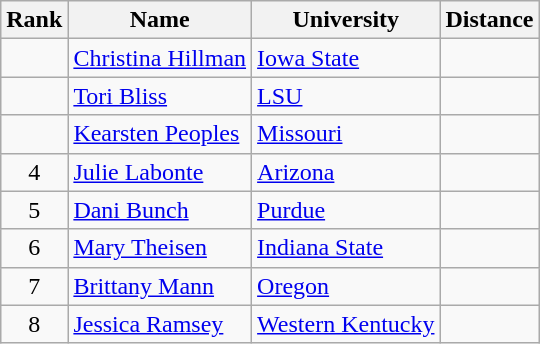<table class="wikitable sortable" style="text-align:center">
<tr>
<th>Rank</th>
<th>Name</th>
<th>University</th>
<th>Distance</th>
</tr>
<tr>
<td></td>
<td align=left><a href='#'>Christina Hillman</a></td>
<td align="left"><a href='#'>Iowa State</a></td>
<td></td>
</tr>
<tr>
<td></td>
<td align=left><a href='#'>Tori Bliss</a></td>
<td align="left"><a href='#'>LSU</a></td>
<td></td>
</tr>
<tr>
<td></td>
<td align=left><a href='#'>Kearsten Peoples</a></td>
<td align="left"><a href='#'>Missouri</a></td>
<td></td>
</tr>
<tr>
<td>4</td>
<td align=left><a href='#'>Julie Labonte</a> </td>
<td align=left><a href='#'>Arizona</a></td>
<td></td>
</tr>
<tr>
<td>5</td>
<td align=left><a href='#'>Dani Bunch</a></td>
<td align=left><a href='#'>Purdue</a></td>
<td></td>
</tr>
<tr>
<td>6</td>
<td align=left><a href='#'>Mary Theisen</a></td>
<td align="left"><a href='#'>Indiana State</a></td>
<td></td>
</tr>
<tr>
<td>7</td>
<td align=left><a href='#'>Brittany Mann</a></td>
<td align="left"><a href='#'>Oregon</a></td>
<td></td>
</tr>
<tr>
<td>8</td>
<td align=left><a href='#'>Jessica Ramsey</a></td>
<td align=left><a href='#'>Western Kentucky</a></td>
<td></td>
</tr>
</table>
